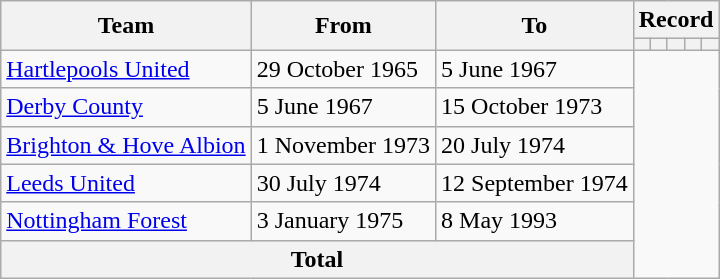<table class=wikitable style="text-align: center;">
<tr>
<th rowspan=2>Team</th>
<th rowspan=2>From</th>
<th rowspan=2>To</th>
<th colspan=5>Record</th>
</tr>
<tr>
<th></th>
<th></th>
<th></th>
<th></th>
<th></th>
</tr>
<tr>
<td align=left><a href='#'>Hartlepools United</a></td>
<td align=left>29 October 1965</td>
<td align=left>5 June 1967<br></td>
</tr>
<tr>
<td align=left><a href='#'>Derby County</a></td>
<td align=left>5 June 1967</td>
<td align=left>15 October 1973<br></td>
</tr>
<tr>
<td align=left><a href='#'>Brighton & Hove Albion</a></td>
<td align=left>1 November 1973</td>
<td align=left>20 July 1974<br></td>
</tr>
<tr>
<td align=left><a href='#'>Leeds United</a></td>
<td align=left>30 July 1974</td>
<td align=left>12 September 1974<br></td>
</tr>
<tr>
<td align=left><a href='#'>Nottingham Forest</a></td>
<td align=left>3 January 1975</td>
<td align=left>8 May 1993<br></td>
</tr>
<tr>
<th colspan=3>Total<br></th>
</tr>
</table>
